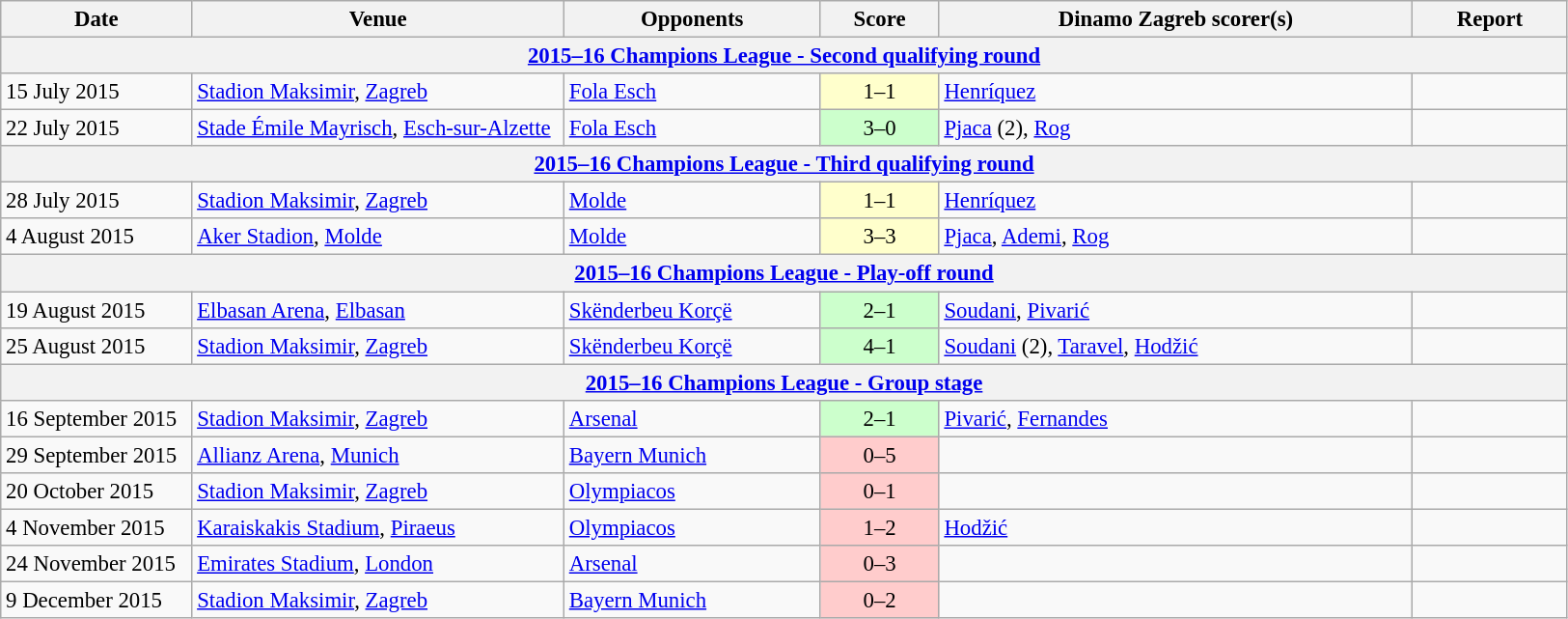<table class="wikitable" style="font-size:95%;">
<tr>
<th width=125>Date</th>
<th width=250>Venue</th>
<th width=170>Opponents</th>
<th width= 75>Score</th>
<th width=320>Dinamo Zagreb scorer(s)</th>
<th width=100>Report</th>
</tr>
<tr>
<th colspan=7><a href='#'>2015–16 Champions League - Second qualifying round</a></th>
</tr>
<tr>
<td>15 July 2015</td>
<td><a href='#'>Stadion Maksimir</a>, <a href='#'>Zagreb</a></td>
<td> <a href='#'>Fola Esch</a></td>
<td align=center bgcolor=#FFFFCC>1–1</td>
<td><a href='#'>Henríquez</a></td>
<td></td>
</tr>
<tr>
<td>22 July 2015</td>
<td><a href='#'>Stade Émile Mayrisch</a>, <a href='#'>Esch-sur-Alzette</a></td>
<td> <a href='#'>Fola Esch</a></td>
<td align=center bgcolor=#CCFFCC>3–0</td>
<td><a href='#'>Pjaca</a> (2), <a href='#'>Rog</a></td>
<td></td>
</tr>
<tr>
<th colspan=7><a href='#'>2015–16 Champions League - Third qualifying round</a></th>
</tr>
<tr>
<td>28 July 2015</td>
<td><a href='#'>Stadion Maksimir</a>, <a href='#'>Zagreb</a></td>
<td> <a href='#'>Molde</a></td>
<td align=center bgcolor=#FFFFCC>1–1</td>
<td><a href='#'>Henríquez</a></td>
<td></td>
</tr>
<tr>
<td>4 August 2015</td>
<td><a href='#'>Aker Stadion</a>, <a href='#'>Molde</a></td>
<td> <a href='#'>Molde</a></td>
<td align=center bgcolor=#FFFFCC>3–3</td>
<td><a href='#'>Pjaca</a>, <a href='#'>Ademi</a>, <a href='#'>Rog</a></td>
<td></td>
</tr>
<tr>
<th colspan=7><a href='#'>2015–16 Champions League - Play-off round</a></th>
</tr>
<tr>
<td>19 August 2015</td>
<td><a href='#'>Elbasan Arena</a>, <a href='#'>Elbasan</a></td>
<td> <a href='#'>Skënderbeu Korçë</a></td>
<td align=center bgcolor=#CCFFCC>2–1</td>
<td><a href='#'>Soudani</a>, <a href='#'>Pivarić</a></td>
<td></td>
</tr>
<tr>
<td>25 August 2015</td>
<td><a href='#'>Stadion Maksimir</a>, <a href='#'>Zagreb</a></td>
<td> <a href='#'>Skënderbeu Korçë</a></td>
<td align=center bgcolor=#CCFFCC>4–1</td>
<td><a href='#'>Soudani</a> (2), <a href='#'>Taravel</a>, <a href='#'>Hodžić</a></td>
<td></td>
</tr>
<tr>
<th colspan=7><a href='#'>2015–16 Champions League - Group stage</a></th>
</tr>
<tr>
<td>16 September 2015</td>
<td><a href='#'>Stadion Maksimir</a>, <a href='#'>Zagreb</a></td>
<td> <a href='#'>Arsenal</a></td>
<td align=center bgcolor=#CCFFCC>2–1</td>
<td><a href='#'>Pivarić</a>, <a href='#'>Fernandes</a></td>
<td></td>
</tr>
<tr>
<td>29 September 2015</td>
<td><a href='#'>Allianz Arena</a>, <a href='#'>Munich</a></td>
<td> <a href='#'>Bayern Munich</a></td>
<td align=center bgcolor=#FFCCCC>0–5</td>
<td></td>
<td></td>
</tr>
<tr>
<td>20 October 2015</td>
<td><a href='#'>Stadion Maksimir</a>, <a href='#'>Zagreb</a></td>
<td> <a href='#'>Olympiacos</a></td>
<td align=center bgcolor=#FFCCCC>0–1</td>
<td></td>
<td></td>
</tr>
<tr>
<td>4 November 2015</td>
<td><a href='#'>Karaiskakis Stadium</a>, <a href='#'>Piraeus</a></td>
<td> <a href='#'>Olympiacos</a></td>
<td align=center bgcolor=#FFCCCC>1–2</td>
<td><a href='#'>Hodžić</a></td>
<td></td>
</tr>
<tr>
<td>24 November 2015</td>
<td><a href='#'>Emirates Stadium</a>, <a href='#'>London</a></td>
<td> <a href='#'>Arsenal</a></td>
<td align=center bgcolor=#FFCCCC>0–3</td>
<td></td>
<td></td>
</tr>
<tr>
<td>9 December 2015</td>
<td><a href='#'>Stadion Maksimir</a>, <a href='#'>Zagreb</a></td>
<td> <a href='#'>Bayern Munich</a></td>
<td align=center bgcolor=#FFCCCC>0–2</td>
<td></td>
<td></td>
</tr>
</table>
